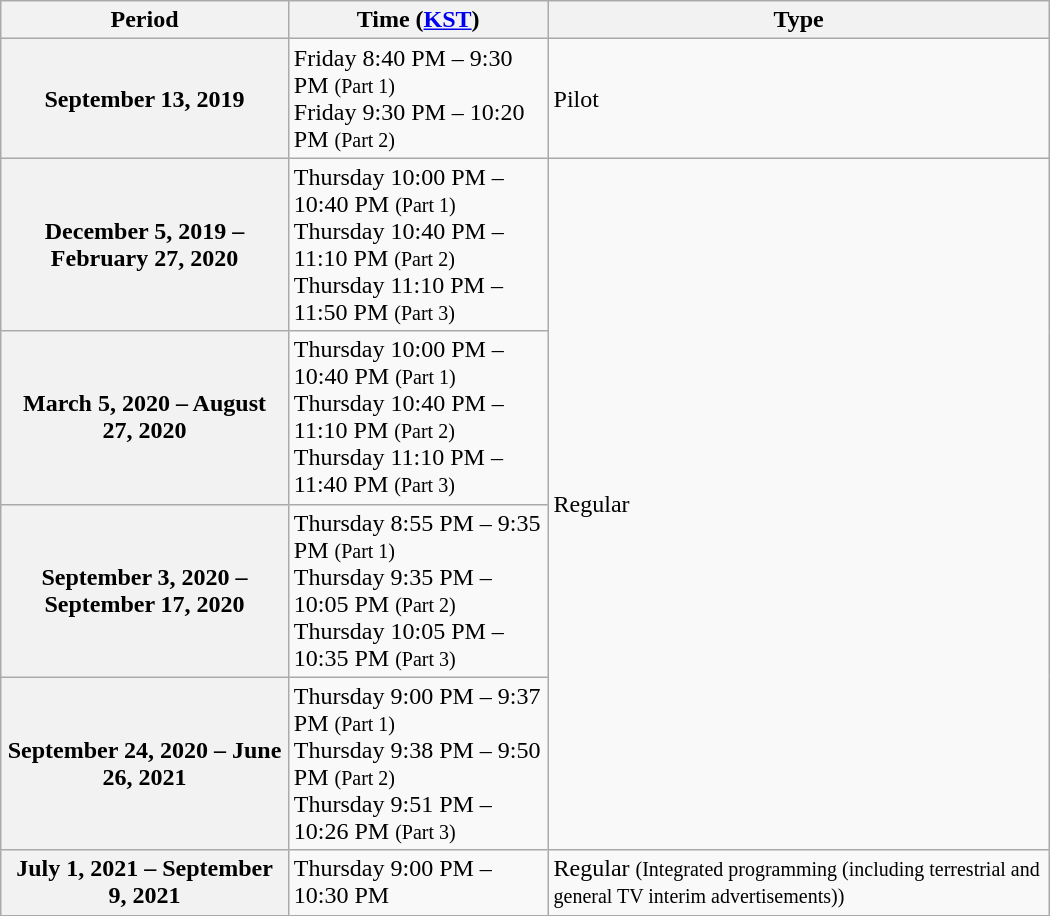<table class="wikitable plainrowheaders" style="width:700px">
<tr>
<th scope="col">Period</th>
<th scope="col">Time (<a href='#'>KST</a>)</th>
<th scope="col">Type</th>
</tr>
<tr>
<th scope="row">September 13, 2019</th>
<td>Friday 8:40 PM – 9:30 PM <small>(Part 1)</small><br>Friday 9:30 PM – 10:20 PM <small>(Part 2)</small></td>
<td>Pilot</td>
</tr>
<tr>
<th scope="row">December 5, 2019 – February 27, 2020</th>
<td>Thursday 10:00 PM – 10:40 PM <small>(Part 1)</small><br>Thursday 10:40 PM – 11:10 PM <small>(Part 2)</small><br>Thursday 11:10 PM – 11:50 PM <small>(Part 3)</small></td>
<td rowspan="4">Regular</td>
</tr>
<tr>
<th scope="row">March 5, 2020 – August 27, 2020</th>
<td>Thursday 10:00 PM – 10:40 PM <small>(Part 1)</small><br>Thursday 10:40 PM – 11:10 PM <small>(Part 2)</small><br>Thursday 11:10 PM – 11:40 PM <small>(Part 3)</small></td>
</tr>
<tr>
<th scope="row">September 3, 2020 – September 17, 2020</th>
<td>Thursday 8:55 PM – 9:35 PM <small>(Part 1)</small><br>Thursday 9:35 PM – 10:05 PM <small>(Part 2)</small><br>Thursday 10:05 PM – 10:35 PM <small>(Part 3)</small></td>
</tr>
<tr>
<th scope="row">September 24, 2020 – June 26, 2021</th>
<td>Thursday 9:00 PM – 9:37 PM <small>(Part 1)</small><br>Thursday 9:38 PM – 9:50 PM <small>(Part 2)</small><br>Thursday 9:51 PM – 10:26 PM <small>(Part 3)</small></td>
</tr>
<tr>
<th scope="row">July 1, 2021 – September 9, 2021</th>
<td>Thursday 9:00 PM – 10:30 PM</td>
<td>Regular <small>(Integrated programming (including terrestrial and general TV interim advertisements))</small></td>
</tr>
</table>
